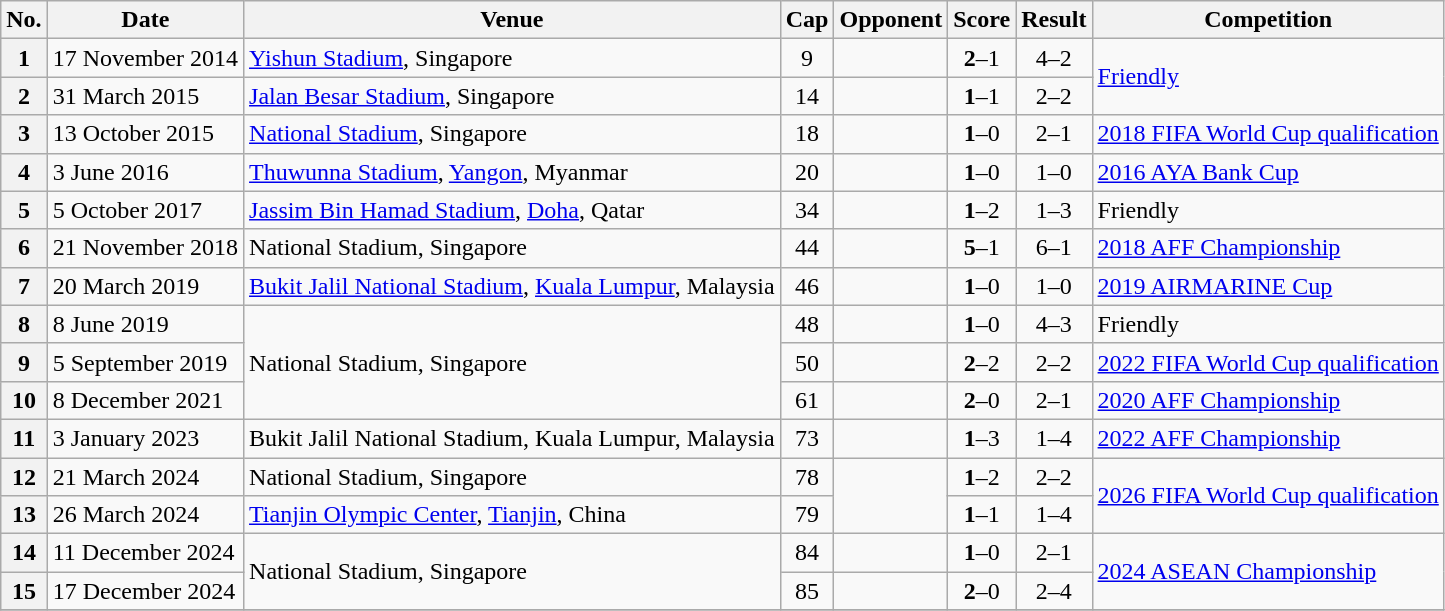<table class="wikitable sortable plainrowheaders">
<tr>
<th scope=col>No.</th>
<th scope=col data-sort-type=date>Date</th>
<th scope=col>Venue</th>
<th scope=col>Cap</th>
<th scope=col>Opponent</th>
<th scope=col>Score</th>
<th scope=col>Result</th>
<th scope=col>Competition</th>
</tr>
<tr>
<th scope=row>1</th>
<td>17 November 2014</td>
<td><a href='#'>Yishun Stadium</a>, Singapore</td>
<td align=center>9</td>
<td></td>
<td align=center><strong>2</strong>–1</td>
<td align=center>4–2</td>
<td rowspan=2><a href='#'>Friendly</a></td>
</tr>
<tr>
<th scope="row">2</th>
<td>31 March 2015</td>
<td><a href='#'>Jalan Besar Stadium</a>, Singapore</td>
<td align="center">14</td>
<td></td>
<td align="center"><strong>1</strong>–1</td>
<td align="center">2–2</td>
</tr>
<tr>
<th scope="row">3</th>
<td>13 October 2015</td>
<td><a href='#'>National Stadium</a>, Singapore</td>
<td align="center">18</td>
<td></td>
<td align="center"><strong>1</strong>–0</td>
<td align="center">2–1</td>
<td><a href='#'>2018 FIFA World Cup qualification</a></td>
</tr>
<tr>
<th scope="row">4</th>
<td>3 June 2016</td>
<td><a href='#'>Thuwunna Stadium</a>, <a href='#'>Yangon</a>, Myanmar</td>
<td align="center">20</td>
<td></td>
<td align="center"><strong>1</strong>–0</td>
<td align="center">1–0</td>
<td><a href='#'>2016 AYA Bank Cup</a></td>
</tr>
<tr>
<th scope="row">5</th>
<td>5 October 2017</td>
<td><a href='#'>Jassim Bin Hamad Stadium</a>, <a href='#'>Doha</a>, Qatar</td>
<td align="center">34</td>
<td></td>
<td align="center"><strong>1</strong>–2</td>
<td align="center">1–3</td>
<td>Friendly</td>
</tr>
<tr>
<th scope="row">6</th>
<td>21 November 2018</td>
<td>National Stadium, Singapore</td>
<td align="center">44</td>
<td></td>
<td align="center"><strong>5</strong>–1</td>
<td align="center">6–1</td>
<td><a href='#'>2018 AFF Championship</a></td>
</tr>
<tr>
<th scope="row">7</th>
<td>20 March 2019</td>
<td><a href='#'>Bukit Jalil National Stadium</a>, <a href='#'>Kuala Lumpur</a>, Malaysia</td>
<td align="center">46</td>
<td></td>
<td align="center"><strong>1</strong>–0</td>
<td align="center">1–0</td>
<td><a href='#'>2019 AIRMARINE Cup</a></td>
</tr>
<tr>
<th scope="row">8</th>
<td>8 June 2019</td>
<td rowspan=3>National Stadium, Singapore</td>
<td align="center">48</td>
<td></td>
<td align="center"><strong>1</strong>–0</td>
<td align="center">4–3</td>
<td>Friendly</td>
</tr>
<tr>
<th scope="row">9</th>
<td>5 September 2019</td>
<td align="center">50</td>
<td></td>
<td align="center"><strong>2</strong>–2</td>
<td align="center">2–2</td>
<td><a href='#'>2022 FIFA World Cup qualification</a></td>
</tr>
<tr>
<th scope="row">10</th>
<td>8 December 2021</td>
<td align="center">61</td>
<td></td>
<td align="center"><strong>2</strong>–0</td>
<td align="center">2–1</td>
<td><a href='#'>2020 AFF Championship</a></td>
</tr>
<tr>
<th scope="row">11</th>
<td>3 January 2023</td>
<td>Bukit Jalil National Stadium, Kuala Lumpur, Malaysia</td>
<td align="center">73</td>
<td></td>
<td align="center"><strong>1</strong>–3</td>
<td align="center">1–4</td>
<td><a href='#'>2022 AFF Championship</a></td>
</tr>
<tr>
<th scope="row">12</th>
<td>21 March 2024</td>
<td>National Stadium, Singapore</td>
<td align="center">78</td>
<td rowspan=2></td>
<td align="center"><strong>1</strong>–2</td>
<td align="center">2–2</td>
<td rowspan=2><a href='#'>2026 FIFA World Cup qualification</a></td>
</tr>
<tr>
<th scope="row">13</th>
<td>26 March 2024</td>
<td><a href='#'>Tianjin Olympic Center</a>, <a href='#'>Tianjin</a>, China</td>
<td 7 align="center">79</td>
<td align="center"><strong>1</strong>–1</td>
<td align="center">1–4</td>
</tr>
<tr>
<th scope="row">14</th>
<td>11 December 2024</td>
<td rowspan=2>National Stadium, Singapore</td>
<td 7 align="center">84</td>
<td></td>
<td align="center"><strong>1</strong>–0</td>
<td align="center">2–1</td>
<td rowspan=2><a href='#'>2024 ASEAN Championship</a></td>
</tr>
<tr>
<th scope="row">15</th>
<td>17 December 2024</td>
<td 7 align="center">85</td>
<td></td>
<td align="center"><strong>2</strong>–0</td>
<td align="center">2–4</td>
</tr>
<tr>
</tr>
</table>
